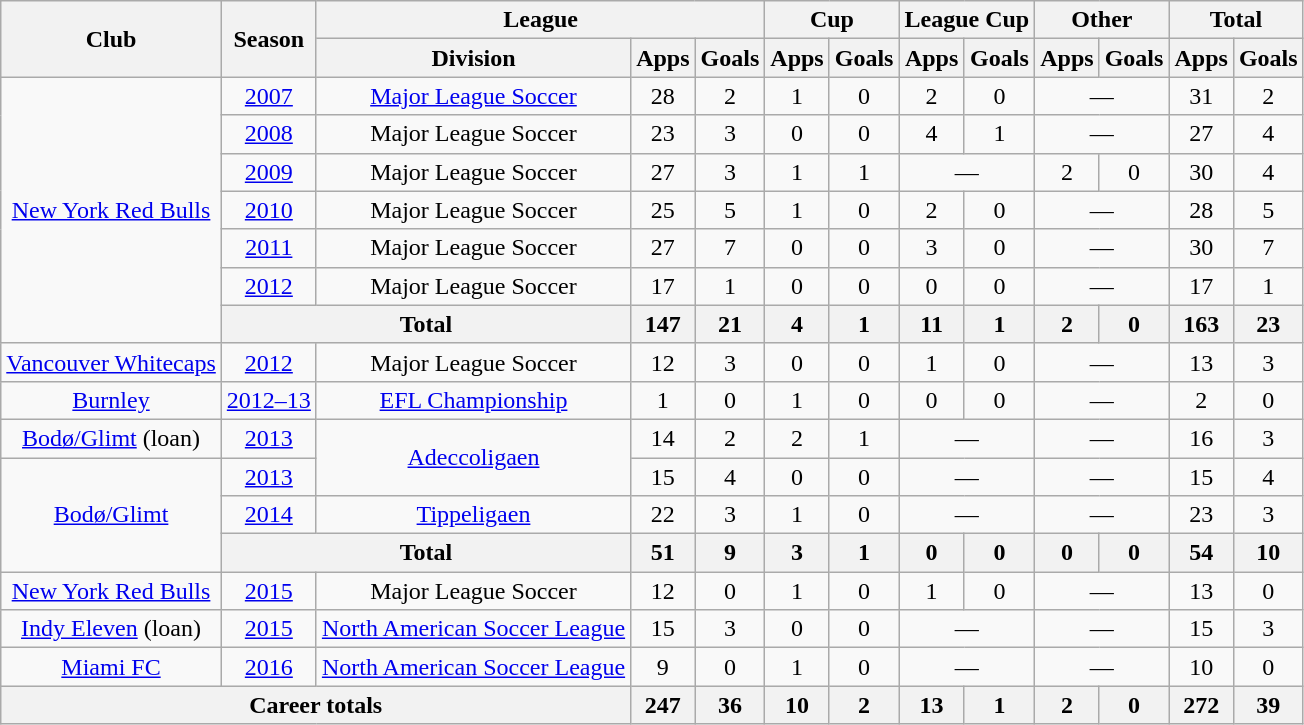<table class="wikitable" style="text-align:center">
<tr>
<th rowspan="2">Club</th>
<th rowspan="2">Season</th>
<th colspan="3">League</th>
<th colspan="2">Cup</th>
<th colspan="2">League Cup</th>
<th colspan="2">Other</th>
<th colspan="2">Total</th>
</tr>
<tr>
<th>Division</th>
<th>Apps</th>
<th>Goals</th>
<th>Apps</th>
<th>Goals</th>
<th>Apps</th>
<th>Goals</th>
<th>Apps</th>
<th>Goals</th>
<th>Apps</th>
<th>Goals</th>
</tr>
<tr>
<td rowspan="7"><a href='#'>New York Red Bulls</a></td>
<td><a href='#'>2007</a></td>
<td><a href='#'>Major League Soccer</a></td>
<td>28</td>
<td>2</td>
<td>1</td>
<td>0</td>
<td>2</td>
<td>0</td>
<td colspan="2">—</td>
<td>31</td>
<td>2</td>
</tr>
<tr>
<td><a href='#'>2008</a></td>
<td>Major League Soccer</td>
<td>23</td>
<td>3</td>
<td>0</td>
<td>0</td>
<td>4</td>
<td>1</td>
<td colspan="2">—</td>
<td>27</td>
<td>4</td>
</tr>
<tr>
<td><a href='#'>2009</a></td>
<td>Major League Soccer</td>
<td>27</td>
<td>3</td>
<td>1</td>
<td>1</td>
<td colspan="2">—</td>
<td>2</td>
<td>0</td>
<td>30</td>
<td>4</td>
</tr>
<tr>
<td><a href='#'>2010</a></td>
<td>Major League Soccer</td>
<td>25</td>
<td>5</td>
<td>1</td>
<td>0</td>
<td>2</td>
<td>0</td>
<td colspan="2">—</td>
<td>28</td>
<td>5</td>
</tr>
<tr>
<td><a href='#'>2011</a></td>
<td>Major League Soccer</td>
<td>27</td>
<td>7</td>
<td>0</td>
<td>0</td>
<td>3</td>
<td>0</td>
<td colspan="2">—</td>
<td>30</td>
<td>7</td>
</tr>
<tr>
<td><a href='#'>2012</a></td>
<td>Major League Soccer</td>
<td>17</td>
<td>1</td>
<td>0</td>
<td>0</td>
<td>0</td>
<td>0</td>
<td colspan="2">—</td>
<td>17</td>
<td>1</td>
</tr>
<tr>
<th colspan="2">Total</th>
<th>147</th>
<th>21</th>
<th>4</th>
<th>1</th>
<th>11</th>
<th>1</th>
<th>2</th>
<th>0</th>
<th>163</th>
<th>23</th>
</tr>
<tr>
<td><a href='#'>Vancouver Whitecaps</a></td>
<td><a href='#'>2012</a></td>
<td>Major League Soccer</td>
<td>12</td>
<td>3</td>
<td>0</td>
<td>0</td>
<td>1</td>
<td>0</td>
<td colspan="2">—</td>
<td>13</td>
<td>3</td>
</tr>
<tr>
<td><a href='#'>Burnley</a></td>
<td><a href='#'>2012–13</a></td>
<td><a href='#'>EFL Championship</a></td>
<td>1</td>
<td>0</td>
<td>1</td>
<td>0</td>
<td>0</td>
<td>0</td>
<td colspan="2">—</td>
<td>2</td>
<td>0</td>
</tr>
<tr>
<td><a href='#'>Bodø/Glimt</a> (loan)</td>
<td><a href='#'>2013</a></td>
<td rowspan="2"><a href='#'>Adeccoligaen</a></td>
<td>14</td>
<td>2</td>
<td>2</td>
<td>1</td>
<td colspan="2">—</td>
<td colspan="2">—</td>
<td>16</td>
<td>3</td>
</tr>
<tr>
<td rowspan="3"><a href='#'>Bodø/Glimt</a></td>
<td><a href='#'>2013</a></td>
<td>15</td>
<td>4</td>
<td>0</td>
<td>0</td>
<td colspan="2">—</td>
<td colspan="2">—</td>
<td>15</td>
<td>4</td>
</tr>
<tr>
<td><a href='#'>2014</a></td>
<td><a href='#'>Tippeligaen</a></td>
<td>22</td>
<td>3</td>
<td>1</td>
<td>0</td>
<td colspan="2">—</td>
<td colspan="2">—</td>
<td>23</td>
<td>3</td>
</tr>
<tr>
<th colspan="2">Total</th>
<th>51</th>
<th>9</th>
<th>3</th>
<th>1</th>
<th>0</th>
<th>0</th>
<th>0</th>
<th>0</th>
<th>54</th>
<th>10</th>
</tr>
<tr>
<td rowspan="1"><a href='#'>New York Red Bulls</a></td>
<td><a href='#'>2015</a></td>
<td>Major League Soccer</td>
<td>12</td>
<td>0</td>
<td>1</td>
<td>0</td>
<td>1</td>
<td>0</td>
<td colspan="2">—</td>
<td>13</td>
<td>0</td>
</tr>
<tr>
<td rowspan="1"><a href='#'>Indy Eleven</a> (loan)</td>
<td><a href='#'>2015</a></td>
<td><a href='#'>North American Soccer League</a></td>
<td>15</td>
<td>3</td>
<td>0</td>
<td>0</td>
<td colspan="2">—</td>
<td colspan="2">—</td>
<td>15</td>
<td>3</td>
</tr>
<tr>
<td><a href='#'>Miami FC</a></td>
<td><a href='#'>2016</a></td>
<td><a href='#'>North American Soccer League</a></td>
<td>9</td>
<td>0</td>
<td>1</td>
<td>0</td>
<td colspan="2">—</td>
<td colspan="2">—</td>
<td>10</td>
<td>0</td>
</tr>
<tr>
<th colspan="3">Career totals</th>
<th>247</th>
<th>36</th>
<th>10</th>
<th>2</th>
<th>13</th>
<th>1</th>
<th>2</th>
<th>0</th>
<th>272</th>
<th>39</th>
</tr>
</table>
